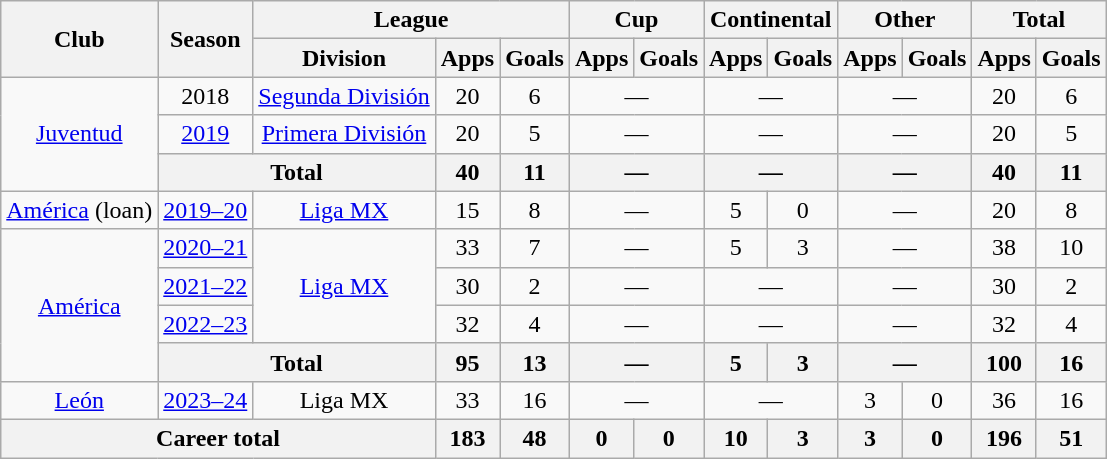<table class="wikitable" Style="text-align: center">
<tr>
<th rowspan="2">Club</th>
<th rowspan="2">Season</th>
<th colspan="3">League</th>
<th colspan="2">Cup</th>
<th colspan="2">Continental</th>
<th colspan="2">Other</th>
<th colspan="2">Total</th>
</tr>
<tr>
<th>Division</th>
<th>Apps</th>
<th>Goals</th>
<th>Apps</th>
<th>Goals</th>
<th>Apps</th>
<th>Goals</th>
<th>Apps</th>
<th>Goals</th>
<th>Apps</th>
<th>Goals</th>
</tr>
<tr>
<td rowspan="3"><a href='#'>Juventud</a></td>
<td>2018</td>
<td><a href='#'>Segunda División</a></td>
<td>20</td>
<td>6</td>
<td colspan="2">—</td>
<td colspan="2">—</td>
<td colspan="2">—</td>
<td>20</td>
<td>6</td>
</tr>
<tr>
<td><a href='#'>2019</a></td>
<td><a href='#'>Primera División</a></td>
<td>20</td>
<td>5</td>
<td colspan="2">—</td>
<td colspan="2">—</td>
<td colspan="2">—</td>
<td>20</td>
<td>5</td>
</tr>
<tr>
<th colspan="2">Total</th>
<th>40</th>
<th>11</th>
<th colspan="2">—</th>
<th colspan="2">—</th>
<th colspan="2">—</th>
<th>40</th>
<th>11</th>
</tr>
<tr>
<td><a href='#'>América</a> (loan)</td>
<td><a href='#'>2019–20</a></td>
<td><a href='#'>Liga MX</a></td>
<td>15</td>
<td>8</td>
<td colspan="2">—</td>
<td>5</td>
<td>0</td>
<td colspan="2">—</td>
<td>20</td>
<td>8</td>
</tr>
<tr>
<td rowspan="4"><a href='#'>América</a></td>
<td><a href='#'>2020–21</a></td>
<td rowspan="3"><a href='#'>Liga MX</a></td>
<td>33</td>
<td>7</td>
<td colspan="2">—</td>
<td>5</td>
<td>3</td>
<td colspan="2">—</td>
<td>38</td>
<td>10</td>
</tr>
<tr>
<td><a href='#'>2021–22</a></td>
<td>30</td>
<td>2</td>
<td colspan="2">—</td>
<td colspan="2">—</td>
<td colspan="2">—</td>
<td>30</td>
<td>2</td>
</tr>
<tr>
<td><a href='#'>2022–23</a></td>
<td>32</td>
<td>4</td>
<td colspan="2">—</td>
<td colspan="2">—</td>
<td colspan="2">—</td>
<td>32</td>
<td>4</td>
</tr>
<tr>
<th colspan="2">Total</th>
<th>95</th>
<th>13</th>
<th colspan="2">—</th>
<th>5</th>
<th>3</th>
<th colspan="2">—</th>
<th>100</th>
<th>16</th>
</tr>
<tr>
<td rowspan="1"><a href='#'>León</a></td>
<td><a href='#'>2023–24</a></td>
<td rowspan="1">Liga MX</td>
<td>33</td>
<td>16</td>
<td colspan="2">—</td>
<td colspan="2">—</td>
<td>3</td>
<td>0</td>
<td>36</td>
<td>16</td>
</tr>
<tr>
<th colspan="3">Career total</th>
<th>183</th>
<th>48</th>
<th>0</th>
<th>0</th>
<th>10</th>
<th>3</th>
<th>3</th>
<th>0</th>
<th>196</th>
<th>51</th>
</tr>
</table>
